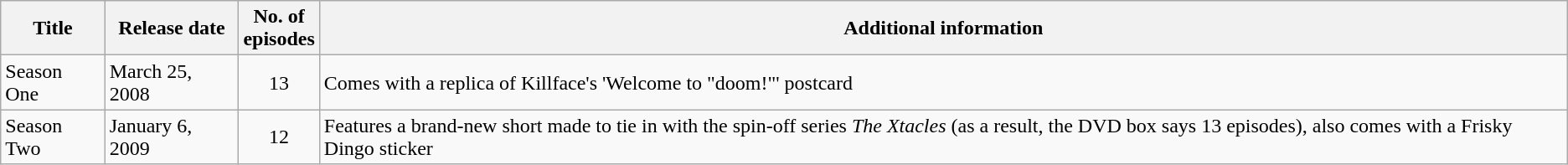<table class="wikitable">
<tr>
<th>Title</th>
<th>Release date</th>
<th>No. of<br>episodes</th>
<th>Additional information</th>
</tr>
<tr>
<td>Season One</td>
<td>March 25, 2008</td>
<td style="text-align:center;">13</td>
<td>Comes with a replica of Killface's 'Welcome to  "doom!"' postcard</td>
</tr>
<tr>
<td>Season Two</td>
<td>January 6, 2009</td>
<td style="text-align:center;">12</td>
<td>Features a brand-new short made to tie in with the spin-off series <em>The Xtacles</em> (as a result, the DVD box says 13 episodes), also comes with a Frisky Dingo sticker</td>
</tr>
</table>
